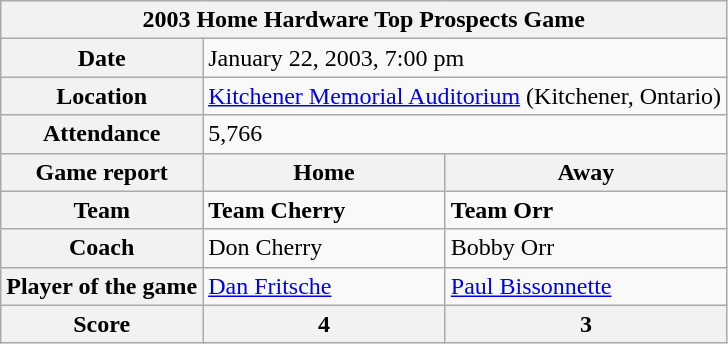<table class="wikitable">
<tr>
<th colspan="3">2003 Home Hardware Top Prospects Game</th>
</tr>
<tr>
<th>Date</th>
<td colspan="2">January 22, 2003, 7:00 pm</td>
</tr>
<tr>
<th>Location</th>
<td colspan="2"><a href='#'>Kitchener Memorial Auditorium</a> (Kitchener, Ontario)</td>
</tr>
<tr>
<th>Attendance</th>
<td colspan="2">5,766</td>
</tr>
<tr>
<th>Game report</th>
<th>Home</th>
<th>Away</th>
</tr>
<tr>
<th>Team</th>
<td><strong>Team Cherry</strong></td>
<td><strong>Team Orr</strong></td>
</tr>
<tr>
<th>Coach</th>
<td>Don Cherry</td>
<td>Bobby Orr</td>
</tr>
<tr>
<th>Player of the game</th>
<td><a href='#'>Dan Fritsche</a></td>
<td><a href='#'>Paul Bissonnette</a></td>
</tr>
<tr>
<th>Score</th>
<th>4</th>
<th>3</th>
</tr>
</table>
